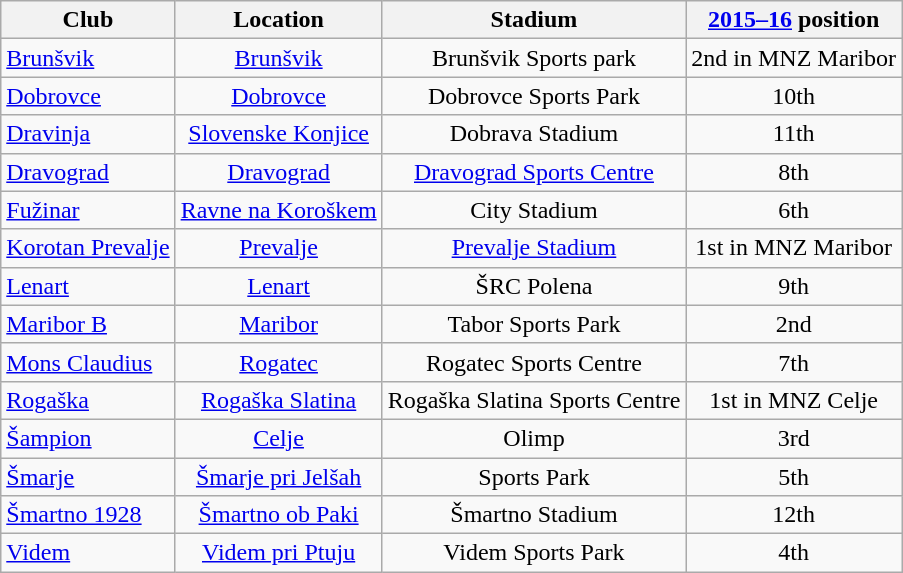<table class="wikitable" style="text-align:center;">
<tr>
<th>Club</th>
<th>Location</th>
<th>Stadium</th>
<th><a href='#'>2015–16</a> position</th>
</tr>
<tr>
<td style="text-align:left;"><a href='#'>Brunšvik</a></td>
<td><a href='#'>Brunšvik</a></td>
<td>Brunšvik Sports park</td>
<td>2nd in MNZ Maribor</td>
</tr>
<tr>
<td style="text-align:left;"><a href='#'>Dobrovce</a></td>
<td><a href='#'>Dobrovce</a></td>
<td>Dobrovce Sports Park</td>
<td>10th</td>
</tr>
<tr>
<td style="text-align:left;"><a href='#'>Dravinja</a></td>
<td><a href='#'>Slovenske Konjice</a></td>
<td>Dobrava Stadium</td>
<td>11th</td>
</tr>
<tr>
<td style="text-align:left;"><a href='#'>Dravograd</a></td>
<td><a href='#'>Dravograd</a></td>
<td><a href='#'>Dravograd Sports Centre</a></td>
<td>8th</td>
</tr>
<tr>
<td style="text-align:left;"><a href='#'>Fužinar</a></td>
<td><a href='#'>Ravne na Koroškem</a></td>
<td>City Stadium</td>
<td>6th</td>
</tr>
<tr>
<td style="text-align:left;"><a href='#'>Korotan Prevalje</a></td>
<td><a href='#'>Prevalje</a></td>
<td><a href='#'>Prevalje Stadium</a></td>
<td>1st in MNZ Maribor</td>
</tr>
<tr>
<td style="text-align:left;"><a href='#'>Lenart</a></td>
<td><a href='#'>Lenart</a></td>
<td>ŠRC Polena</td>
<td>9th</td>
</tr>
<tr>
<td style="text-align:left;"><a href='#'>Maribor B</a></td>
<td><a href='#'>Maribor</a></td>
<td>Tabor Sports Park</td>
<td>2nd</td>
</tr>
<tr>
<td style="text-align:left;"><a href='#'>Mons Claudius</a></td>
<td><a href='#'>Rogatec</a></td>
<td>Rogatec Sports Centre</td>
<td>7th</td>
</tr>
<tr>
<td style="text-align:left;"><a href='#'>Rogaška</a></td>
<td><a href='#'>Rogaška Slatina</a></td>
<td>Rogaška Slatina Sports Centre</td>
<td>1st in MNZ Celje</td>
</tr>
<tr>
<td style="text-align:left;"><a href='#'>Šampion</a></td>
<td><a href='#'>Celje</a></td>
<td>Olimp</td>
<td>3rd</td>
</tr>
<tr>
<td style="text-align:left;"><a href='#'>Šmarje</a></td>
<td><a href='#'>Šmarje pri Jelšah</a></td>
<td>Sports Park</td>
<td>5th</td>
</tr>
<tr>
<td style="text-align:left;"><a href='#'>Šmartno 1928</a></td>
<td><a href='#'>Šmartno ob Paki</a></td>
<td>Šmartno Stadium</td>
<td>12th</td>
</tr>
<tr>
<td style="text-align:left;"><a href='#'>Videm</a></td>
<td><a href='#'>Videm pri Ptuju</a></td>
<td>Videm Sports Park</td>
<td>4th</td>
</tr>
</table>
